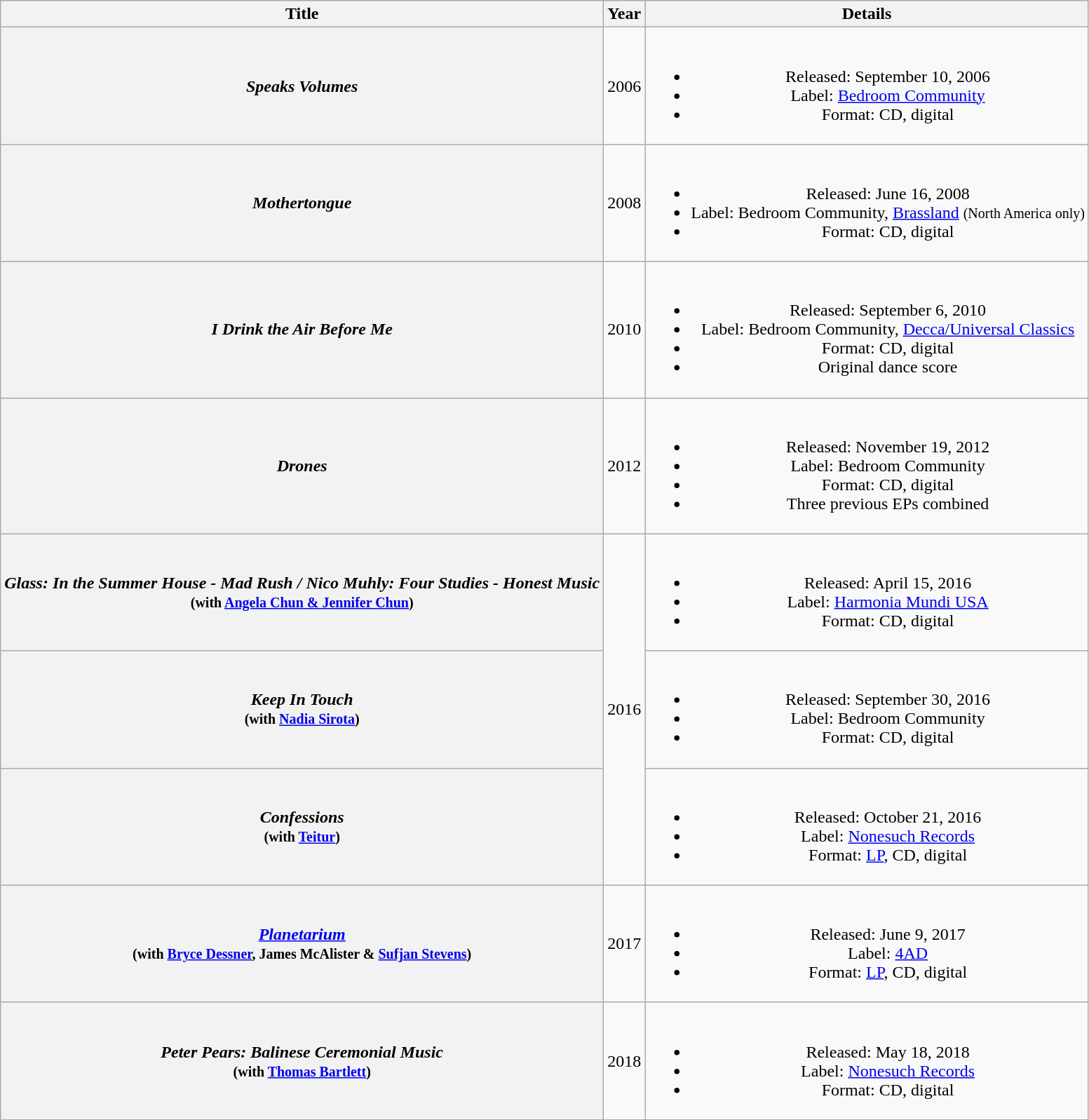<table class="wikitable plainrowheaders" style="text-align:center;">
<tr>
<th scope="col">Title</th>
<th scope="col">Year</th>
<th scope="col">Details</th>
</tr>
<tr>
<th scope="row"><em>Speaks Volumes</em></th>
<td>2006</td>
<td><br><ul><li>Released: September 10, 2006</li><li>Label: <a href='#'>Bedroom Community</a></li><li>Format: CD, digital</li></ul></td>
</tr>
<tr>
<th scope="row"><em>Mothertongue</em></th>
<td>2008</td>
<td><br><ul><li>Released: June 16, 2008</li><li>Label: Bedroom Community, <a href='#'>Brassland</a> <small>(North America only)</small></li><li>Format: CD, digital</li></ul></td>
</tr>
<tr>
<th scope="row"><em>I Drink the Air Before Me</em></th>
<td>2010</td>
<td><br><ul><li>Released: September 6, 2010</li><li>Label: Bedroom Community, <a href='#'>Decca/Universal Classics</a></li><li>Format: CD, digital</li><li>Original dance score</li></ul></td>
</tr>
<tr>
<th scope="row"><em>Drones</em></th>
<td>2012</td>
<td><br><ul><li>Released: November 19, 2012</li><li>Label: Bedroom Community</li><li>Format: CD, digital</li><li>Three previous EPs combined</li></ul></td>
</tr>
<tr>
<th scope="row"><em>Glass: In the Summer House - Mad Rush / Nico Muhly: Four Studies - Honest Music</em><br><small>(with <a href='#'>Angela Chun & Jennifer Chun</a>)</small></th>
<td rowspan="3">2016</td>
<td><br><ul><li>Released: April 15, 2016</li><li>Label: <a href='#'>Harmonia Mundi USA</a></li><li>Format: CD, digital</li></ul></td>
</tr>
<tr>
<th scope="row"><em>Keep In Touch</em><br><small>(with <a href='#'>Nadia Sirota</a>)</small></th>
<td><br><ul><li>Released: September 30, 2016</li><li>Label: Bedroom Community</li><li>Format: CD, digital</li></ul></td>
</tr>
<tr>
<th scope="row"><em>Confessions</em><br><small>(with <a href='#'>Teitur</a>)</small></th>
<td><br><ul><li>Released: October 21, 2016</li><li>Label: <a href='#'>Nonesuch Records</a></li><li>Format: <a href='#'>LP</a>, CD, digital</li></ul></td>
</tr>
<tr>
<th scope="row"><em><a href='#'>Planetarium</a></em><br><small>(with <a href='#'>Bryce Dessner</a>, James McAlister & <a href='#'>Sufjan Stevens</a>)</small></th>
<td>2017</td>
<td><br><ul><li>Released: June 9, 2017</li><li>Label: <a href='#'>4AD</a></li><li>Format: <a href='#'>LP</a>, CD, digital</li></ul></td>
</tr>
<tr>
<th scope="row"><em>Peter Pears: Balinese Ceremonial Music</em><br><small>(with <a href='#'>Thomas Bartlett</a>)</small></th>
<td>2018</td>
<td><br><ul><li>Released: May 18, 2018</li><li>Label: <a href='#'>Nonesuch Records</a></li><li>Format: CD, digital</li></ul></td>
</tr>
</table>
